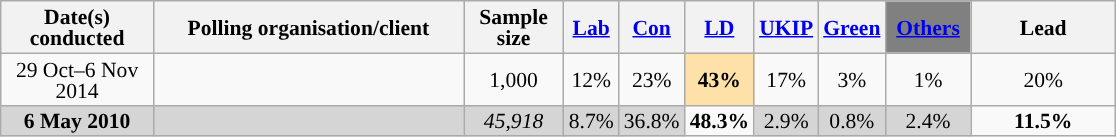<table class="wikitable sortable" style="text-align:center;font-size:90%;line-height:14px">
<tr>
<th ! style="width:95px;">Date(s)<br>conducted</th>
<th style="width:200px;">Polling organisation/client</th>
<th class="unsortable" style="width:60px;">Sample size</th>
<th class="unsortable" style="background:"><a href='#'><span>Lab</span></a></th>
<th class="unsortable" style="background:"><a href='#'><span>Con</span></a></th>
<th class="unsortable" style="background:"><a href='#'><span>LD</span></a></th>
<th class="unsortable" style="background:"><a href='#'><span>UKIP</span></a></th>
<th class="unsortable" style="background:"><a href='#'><span>Green</span></a></th>
<th class="unsortable" style="background:gray; width:50px;"><a href='#'><span>Others</span></a></th>
<th class="unsortable" style="width:90px;">Lead</th>
</tr>
<tr>
<td>29 Oct–6 Nov 2014</td>
<td></td>
<td>1,000</td>
<td>12%</td>
<td>23%</td>
<td style="background:#FEE1A8"><strong>43%</strong></td>
<td>17%</td>
<td>3%</td>
<td>1%</td>
<td style="background:">20%</td>
</tr>
<tr>
<td style="background:#D5D5D5"><strong>6 May 2010</strong></td>
<td style="background:#D5D5D5"></td>
<td style="background:#D5D5D5"><em>45,918</em></td>
<td style="background:#D5D5D5">8.7%</td>
<td style="background:#D5D5D5">36.8%</td>
<td style="background:"><strong>48.3%</strong></td>
<td style="background:#D5D5D5">2.9%</td>
<td style="background:#D5D5D5">0.8%</td>
<td style="background:#D5D5D5">2.4%</td>
<td style="background:"><strong>11.5% </strong></td>
</tr>
</table>
